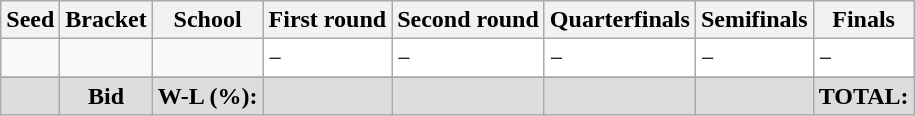<table class="sortable wikitable" style="white-space:nowrap; font-size:100%;">
<tr>
<th>Seed</th>
<th>Bracket</th>
<th>School</th>
<th>First round</th>
<th>Second round</th>
<th>Quarterfinals</th>
<th>Semifinals</th>
<th>Finals</th>
</tr>
<tr>
<td></td>
<td></td>
<td></td>
<td style="background:#fff;">−</td>
<td style="background:#fff;">−</td>
<td style="background:#fff;">−</td>
<td style="background:#fff;">−</td>
<td style="background:#fff;">−</td>
</tr>
<tr>
</tr>
<tr class="sortbottom" style="text-align:center; background:#ddd;">
<td></td>
<td><strong>Bid</strong></td>
<td><strong>W-L (%):</strong></td>
<td></td>
<td></td>
<td></td>
<td></td>
<td><strong>TOTAL:</strong> </td>
</tr>
</table>
